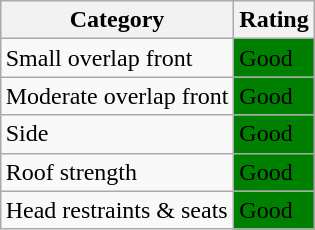<table class="wikitable" align=right>
<tr>
<th>Category</th>
<th>Rating</th>
</tr>
<tr>
<td>Small overlap front</td>
<td style="background: green">Good</td>
</tr>
<tr>
<td>Moderate overlap front</td>
<td style="background: green">Good</td>
</tr>
<tr>
<td>Side</td>
<td style="background: green">Good</td>
</tr>
<tr>
<td>Roof strength</td>
<td style="background: green">Good</td>
</tr>
<tr>
<td>Head restraints & seats</td>
<td style="background: green">Good</td>
</tr>
</table>
